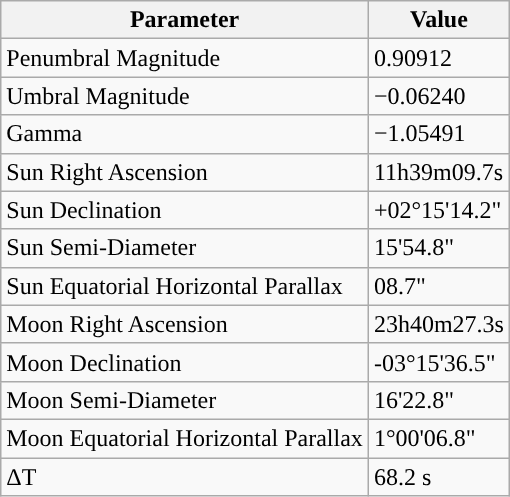<table class="wikitable">
<tr>
<th>Parameter</th>
<th>Value</th>
</tr>
<tr>
<td>Penumbral Magnitude</td>
<td>0.90912</td>
</tr>
<tr>
<td>Umbral Magnitude</td>
<td>−0.06240</td>
</tr>
<tr>
<td>Gamma</td>
<td>−1.05491</td>
</tr>
<tr>
<td>Sun Right Ascension</td>
<td>11h39m09.7s</td>
</tr>
<tr>
<td>Sun Declination</td>
<td>+02°15'14.2"</td>
</tr>
<tr>
<td>Sun Semi-Diameter</td>
<td>15'54.8"</td>
</tr>
<tr>
<td>Sun Equatorial Horizontal Parallax</td>
<td>08.7"</td>
</tr>
<tr>
<td>Moon Right Ascension</td>
<td>23h40m27.3s</td>
</tr>
<tr>
<td>Moon Declination</td>
<td>-03°15'36.5"</td>
</tr>
<tr>
<td>Moon Semi-Diameter</td>
<td>16'22.8"</td>
</tr>
<tr>
<td>Moon Equatorial Horizontal Parallax</td>
<td>1°00'06.8"</td>
</tr>
<tr>
<td>ΔT</td>
<td>68.2 s</td>
</tr>
</table>
